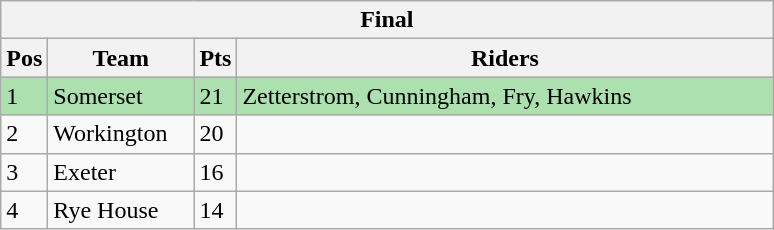<table class="wikitable">
<tr>
<th colspan="4">Final</th>
</tr>
<tr>
<th width=20>Pos</th>
<th width=90>Team</th>
<th width=20>Pts</th>
<th width=350>Riders</th>
</tr>
<tr style="background:#ACE1AF;">
<td>1</td>
<td align=left>Somerset</td>
<td>21</td>
<td>Zetterstrom, Cunningham, Fry, Hawkins</td>
</tr>
<tr>
<td>2</td>
<td align=left>Workington</td>
<td>20</td>
<td></td>
</tr>
<tr>
<td>3</td>
<td align=left>Exeter</td>
<td>16</td>
<td></td>
</tr>
<tr>
<td>4</td>
<td align=left>Rye House</td>
<td>14</td>
<td></td>
</tr>
</table>
